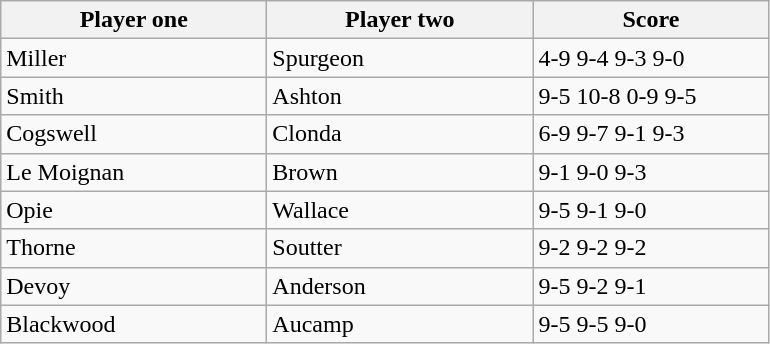<table class="wikitable">
<tr>
<th width=170>Player one</th>
<th width=170>Player two</th>
<th width=150>Score</th>
</tr>
<tr>
<td> Miller</td>
<td> Spurgeon</td>
<td>4-9 9-4 9-3 9-0</td>
</tr>
<tr>
<td> Smith</td>
<td> Ashton</td>
<td>9-5 10-8 0-9 9-5</td>
</tr>
<tr>
<td> Cogswell</td>
<td> Clonda</td>
<td>6-9 9-7 9-1 9-3</td>
</tr>
<tr>
<td> Le Moignan</td>
<td> Brown</td>
<td>9-1 9-0 9-3</td>
</tr>
<tr>
<td> Opie</td>
<td> Wallace</td>
<td>9-5 9-1 9-0</td>
</tr>
<tr>
<td> Thorne</td>
<td> Soutter</td>
<td>9-2 9-2 9-2</td>
</tr>
<tr>
<td> Devoy</td>
<td> Anderson</td>
<td>9-5 9-2 9-1</td>
</tr>
<tr>
<td> Blackwood</td>
<td> Aucamp</td>
<td>9-5 9-5 9-0</td>
</tr>
</table>
